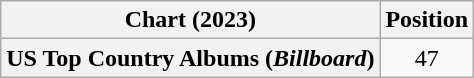<table class="wikitable sortable plainrowheaders" style="text-align:center">
<tr>
<th scope="col">Chart (2023)</th>
<th scope="col">Position</th>
</tr>
<tr>
<th scope="row">US Top Country Albums (<em>Billboard</em>)</th>
<td>47</td>
</tr>
</table>
